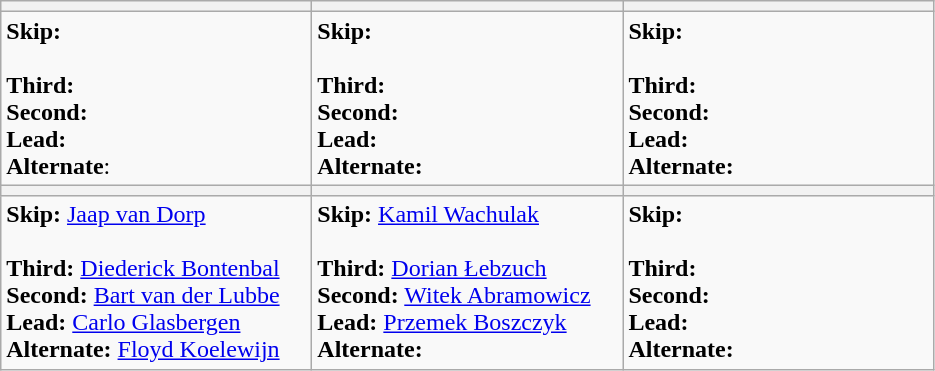<table class="wikitable">
<tr>
<th bgcolor="#efefef" width="200"></th>
<th bgcolor="#efefef" width="200"></th>
<th bgcolor="#efefef" width="200"></th>
</tr>
<tr align=center>
<td align=left><strong>Skip:</strong>  <br><br><strong>Third:</strong>  <br>
<strong>Second:</strong>  <br>
<strong>Lead:</strong>  <br>
<strong>Alternate</strong>:</td>
<td align=left><strong>Skip:</strong>  <br><br><strong>Third:</strong> <br>
<strong>Second:</strong> <br>
<strong>Lead:</strong>  <br>
<strong>Alternate:</strong></td>
<td align=left><strong>Skip:</strong>  <br><br><strong>Third:</strong>  <br>
<strong>Second:</strong>  <br>
<strong>Lead:</strong>  <br>
<strong>Alternate:</strong></td>
</tr>
<tr>
<th bgcolor="#efefef" width="200"></th>
<th bgcolor="#efefef" width="200"></th>
<th bgcolor="#efefef" width="200"></th>
</tr>
<tr align=center>
<td align=left><strong>Skip:</strong> <a href='#'>Jaap van Dorp</a><br><br><strong>Third:</strong> <a href='#'>Diederick Bontenbal</a><br>
<strong>Second:</strong> <a href='#'>Bart van der Lubbe</a><br>
<strong>Lead:</strong> <a href='#'>Carlo Glasbergen</a><br>
<strong>Alternate:</strong> <a href='#'>Floyd Koelewijn</a><br></td>
<td align=left><strong>Skip:</strong> <a href='#'>Kamil Wachulak</a> <br><br><strong>Third:</strong> <a href='#'>Dorian Łebzuch</a> <br>
<strong>Second:</strong> <a href='#'>Witek Abramowicz</a> <br>
<strong>Lead:</strong> <a href='#'>Przemek Boszczyk</a> <br>
<strong>Alternate:</strong></td>
<td align=left><strong>Skip:</strong>  <br><br><strong>Third:</strong>  <br>
<strong>Second:</strong>  <br>
<strong>Lead:</strong>  <br>
<strong>Alternate:</strong></td>
</tr>
</table>
